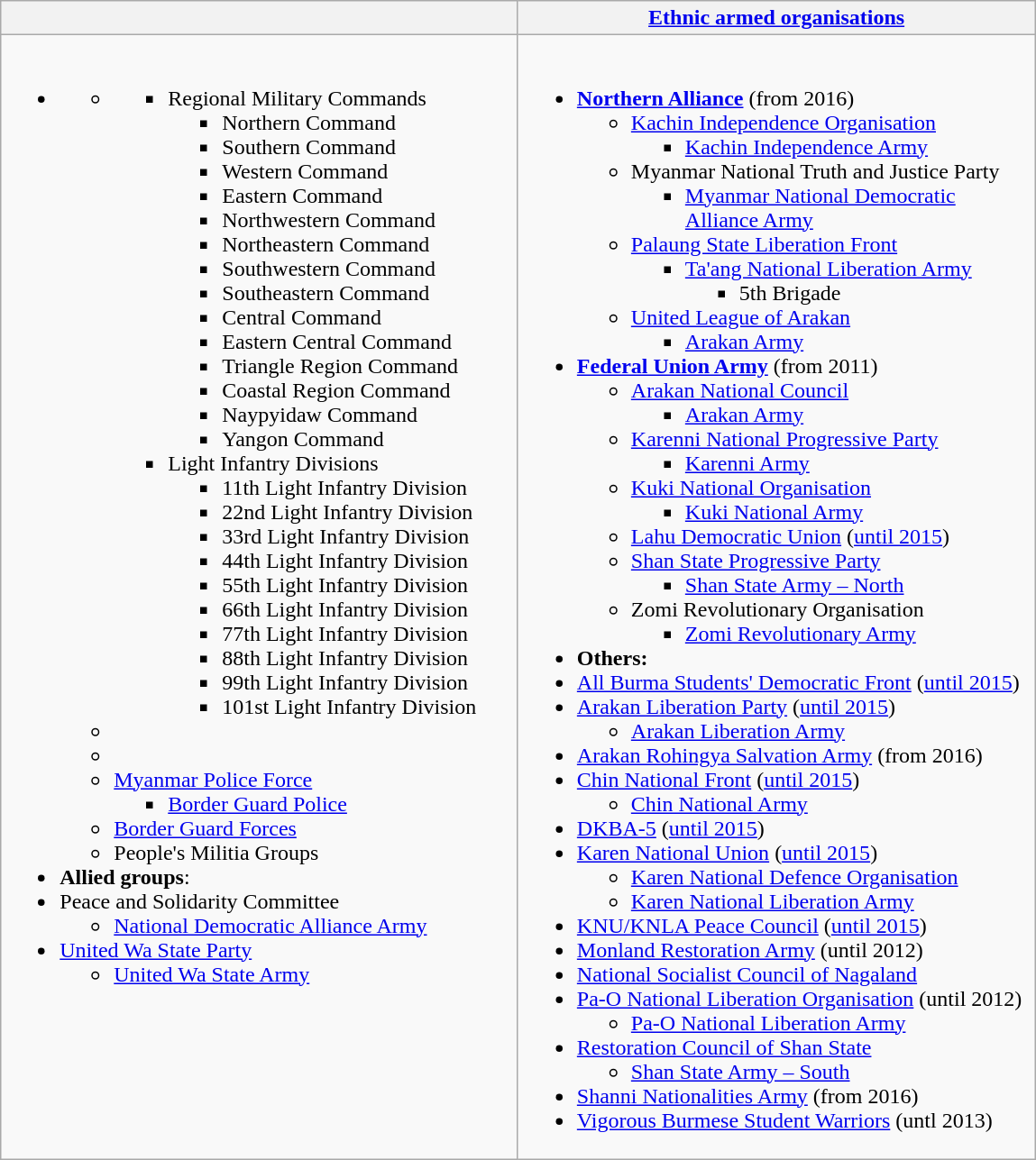<table class="wikitable" width="auto">
<tr>
<th style="width:375px"></th>
<th style="width:375px"><a href='#'>Ethnic armed organisations</a></th>
</tr>
<tr>
<td valign="top"><br><ul><li><strong></strong><ul><li><ul><li>Regional Military Commands<ul><li> Northern Command</li><li> Southern Command</li><li> Western Command</li><li> Eastern Command</li><li> Northwestern Command</li><li> Northeastern Command</li><li> Southwestern Command</li><li> Southeastern Command</li><li> Central Command</li><li> Eastern Central Command</li><li> Triangle Region Command</li><li> Coastal Region Command</li><li> Naypyidaw Command</li><li> Yangon Command</li></ul></li><li>Light Infantry Divisions<ul><li> 11th Light Infantry Division</li><li> 22nd Light Infantry Division</li><li> 33rd Light Infantry Division</li><li> 44th Light Infantry Division</li><li> 55th Light Infantry Division</li><li> 66th Light Infantry Division</li><li> 77th Light Infantry Division</li><li> 88th Light Infantry Division</li><li> 99th Light Infantry Division</li><li> 101st Light Infantry Division</li></ul></li></ul></li><li></li><li></li><li> <a href='#'>Myanmar Police Force</a><ul><li><a href='#'>Border Guard Police</a></li></ul></li><li><a href='#'>Border Guard Forces</a></li><li>People's Militia Groups</li></ul></li><li><strong>Allied groups</strong>:</li><li>Peace and Solidarity Committee<ul><li> <a href='#'>National Democratic Alliance Army</a></li></ul></li><li> <a href='#'>United Wa State Party</a><ul><li> <a href='#'>United Wa State Army</a></li></ul></li></ul></td>
<td valign="top"><br><ul><li><strong><a href='#'>Northern Alliance</a></strong> (from 2016)<ul><li> <a href='#'>Kachin Independence Organisation</a><ul><li><a href='#'>Kachin Independence Army</a></li></ul></li><li> Myanmar National Truth and Justice Party<ul><li> <a href='#'>Myanmar National Democratic Alliance Army</a></li></ul></li><li> <a href='#'>Palaung State Liberation Front</a><ul><li><a href='#'>Ta'ang National Liberation Army</a><ul><li>5th Brigade</li></ul></li></ul></li><li> <a href='#'>United League of Arakan</a><ul><li> <a href='#'>Arakan Army</a></li></ul></li></ul></li><li> <strong><a href='#'>Federal Union Army</a></strong> (from 2011)<ul><li> <a href='#'>Arakan National Council</a><ul><li> <a href='#'>Arakan Army</a></li></ul></li><li> <a href='#'>Karenni National Progressive Party</a><ul><li> <a href='#'>Karenni Army</a></li></ul></li><li> <a href='#'>Kuki National Organisation</a><ul><li><a href='#'>Kuki National Army</a></li></ul></li><li> <a href='#'>Lahu Democratic Union</a> (<a href='#'>until 2015</a>)</li><li><a href='#'>Shan State Progressive Party</a><ul><li> <a href='#'>Shan State Army – North</a></li></ul></li><li> Zomi Revolutionary Organisation<ul><li><a href='#'>Zomi Revolutionary Army</a></li></ul></li></ul></li><li><strong>Others:</strong></li><li> <a href='#'>All Burma Students' Democratic Front</a> (<a href='#'>until 2015</a>)</li><li> <a href='#'>Arakan Liberation Party</a> (<a href='#'>until 2015</a>)<ul><li><a href='#'>Arakan Liberation Army</a></li></ul></li><li> <a href='#'>Arakan Rohingya Salvation Army</a> (from 2016)</li><li> <a href='#'>Chin National Front</a> (<a href='#'>until 2015</a>)<ul><li><a href='#'>Chin National Army</a></li></ul></li><li> <a href='#'>DKBA-5</a> (<a href='#'>until 2015</a>)</li><li> <a href='#'>Karen National Union</a> (<a href='#'>until 2015</a>)<ul><li> <a href='#'>Karen National Defence Organisation</a></li><li> <a href='#'>Karen National Liberation Army</a></li></ul></li><li><a href='#'>KNU/KNLA Peace Council</a> (<a href='#'>until 2015</a>)</li><li><a href='#'>Monland Restoration Army</a> (until 2012)</li><li> <a href='#'>National Socialist Council of Nagaland</a></li><li> <a href='#'>Pa-O National Liberation Organisation</a> (until 2012)<ul><li><a href='#'>Pa-O National Liberation Army</a></li></ul></li><li> <a href='#'>Restoration Council of Shan State</a><ul><li> <a href='#'>Shan State Army – South</a></li></ul></li><li> <a href='#'>Shanni Nationalities Army</a> (from 2016)</li><li> <a href='#'>Vigorous Burmese Student Warriors</a> (untl 2013)</li></ul></td>
</tr>
</table>
